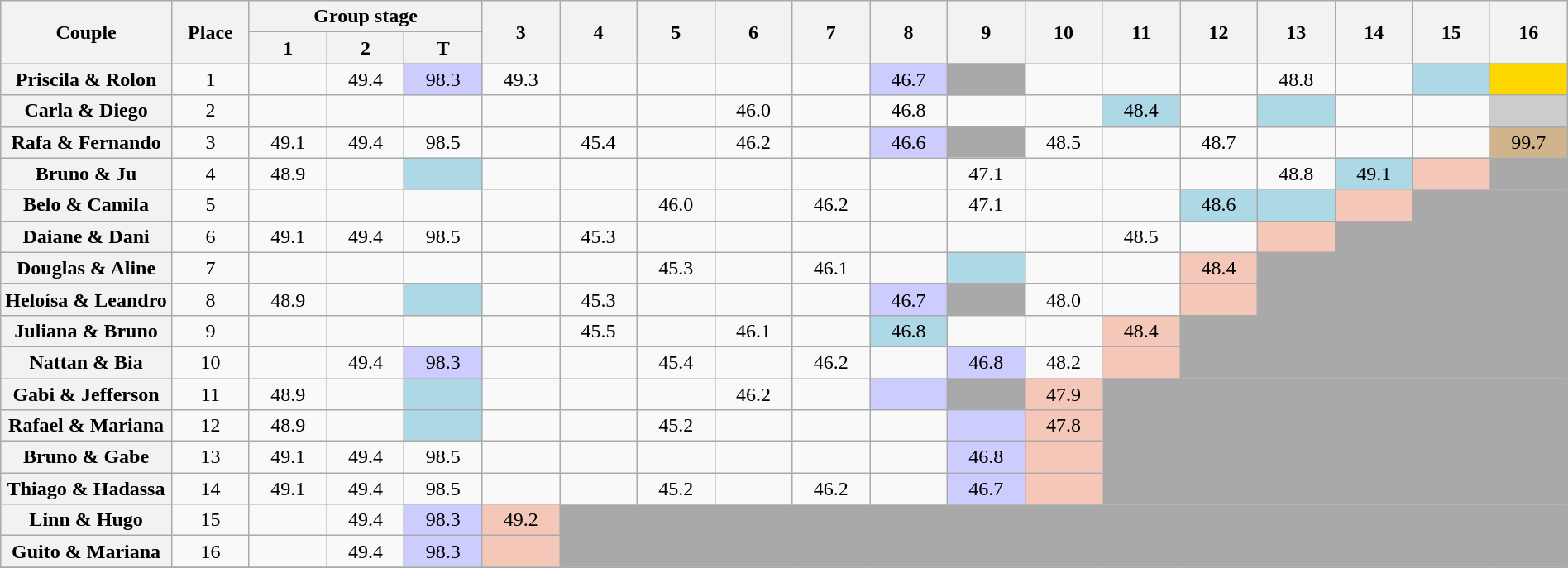<table class="wikitable sortable"  style="margin:auto; text-align:center; white-space:nowrap; width:100%;">
<tr>
<th width="07.5%" rowspan=2>Couple</th>
<th width="05.0%" rowspan=2>Place</th>
<th colspan=03>Group stage</th>
<th width="05.0%" rowspan=2>3</th>
<th width="05.0%" rowspan=2>4</th>
<th width="05.0%" rowspan=2>5</th>
<th width="05.0%" rowspan=2>6</th>
<th width="05.0%" rowspan=2>7</th>
<th width="05.0%" rowspan=2>8</th>
<th width="05.0%" rowspan=2>9</th>
<th width="05.0%" rowspan=2>10</th>
<th width="05.0%" rowspan=2>11</th>
<th width="05.0%" rowspan=2>12</th>
<th width="05.0%" rowspan=2>13</th>
<th width="05.0%" rowspan=2>14</th>
<th width="05.0%" rowspan=2>15</th>
<th width="05.0%" rowspan=2>16</th>
</tr>
<tr>
<th width="05.0%">1</th>
<th width="05.0%">2</th>
<th width="05.0%">T</th>
</tr>
<tr>
<th>Priscila & Rolon</th>
<td>1</td>
<td></td>
<td>49.4</td>
<td bgcolor=CCCCFF>98.3</td>
<td>49.3</td>
<td></td>
<td></td>
<td></td>
<td></td>
<td bgcolor=CCCCFF>46.7</td>
<td bgcolor=A9A9A9></td>
<td></td>
<td></td>
<td></td>
<td>48.8</td>
<td></td>
<td bgcolor=ADD8E6></td>
<td bgcolor=FFD700></td>
</tr>
<tr>
<th>Carla & Diego</th>
<td>2</td>
<td></td>
<td></td>
<td></td>
<td></td>
<td></td>
<td></td>
<td>46.0</td>
<td></td>
<td>46.8</td>
<td></td>
<td></td>
<td bgcolor=ADD8E6>48.4</td>
<td></td>
<td bgcolor=ADD8E6></td>
<td></td>
<td></td>
<td bgcolor=CCCCCC></td>
</tr>
<tr>
<th>Rafa & Fernando</th>
<td>3</td>
<td>49.1</td>
<td>49.4</td>
<td>98.5</td>
<td></td>
<td>45.4</td>
<td></td>
<td>46.2</td>
<td></td>
<td bgcolor=CCCCFF>46.6</td>
<td bgcolor=A9A9A9></td>
<td>48.5</td>
<td></td>
<td>48.7</td>
<td></td>
<td></td>
<td></td>
<td bgcolor=D2B48C>99.7</td>
</tr>
<tr>
<th>Bruno & Ju</th>
<td>4</td>
<td>48.9</td>
<td></td>
<td bgcolor=ADD8E6></td>
<td></td>
<td></td>
<td></td>
<td></td>
<td></td>
<td></td>
<td>47.1</td>
<td></td>
<td></td>
<td></td>
<td>48.8</td>
<td bgcolor=ADD8E6>49.1</td>
<td bgcolor=F4C7B8></td>
<td bgcolor=A9A9A9 colspan=1></td>
</tr>
<tr>
<th>Belo & Camila</th>
<td>5</td>
<td></td>
<td></td>
<td></td>
<td></td>
<td></td>
<td>46.0</td>
<td></td>
<td>46.2</td>
<td></td>
<td>47.1</td>
<td></td>
<td></td>
<td bgcolor=ADD8E6>48.6</td>
<td bgcolor=ADD8E6></td>
<td bgcolor=F4C7B8></td>
<td bgcolor=A9A9A9 colspan=2></td>
</tr>
<tr>
<th>Daiane & Dani</th>
<td>6</td>
<td>49.1</td>
<td>49.4</td>
<td>98.5</td>
<td></td>
<td>45.3</td>
<td></td>
<td></td>
<td></td>
<td></td>
<td></td>
<td></td>
<td>48.5</td>
<td></td>
<td bgcolor=F4C7B8></td>
<td bgcolor=A9A9A9 colspan=3></td>
</tr>
<tr>
<th>Douglas & Aline</th>
<td>7</td>
<td></td>
<td></td>
<td></td>
<td></td>
<td></td>
<td>45.3</td>
<td></td>
<td>46.1</td>
<td></td>
<td bgcolor=ADD8E6></td>
<td></td>
<td></td>
<td bgcolor=F4C7B8>48.4</td>
<td bgcolor=A9A9A9 rowspan=2 colspan=4></td>
</tr>
<tr>
<th>Heloísa & Leandro</th>
<td>8</td>
<td>48.9</td>
<td></td>
<td bgcolor=ADD8E6></td>
<td></td>
<td>45.3</td>
<td></td>
<td></td>
<td></td>
<td bgcolor=CCCCFF>46.7</td>
<td bgcolor=A9A9A9></td>
<td>48.0</td>
<td></td>
<td bgcolor=F4C7B8></td>
</tr>
<tr>
<th>Juliana & Bruno</th>
<td>9</td>
<td></td>
<td></td>
<td></td>
<td></td>
<td>45.5</td>
<td></td>
<td>46.1</td>
<td></td>
<td bgcolor=ADD8E6>46.8</td>
<td></td>
<td></td>
<td bgcolor=F4C7B8>48.4</td>
<td bgcolor=A9A9A9 rowspan=2 colspan=5></td>
</tr>
<tr>
<th>Nattan & Bia</th>
<td>10</td>
<td></td>
<td>49.4</td>
<td bgcolor=CCCCFF>98.3</td>
<td></td>
<td></td>
<td>45.4</td>
<td></td>
<td>46.2</td>
<td></td>
<td bgcolor=CCCCFF>46.8</td>
<td>48.2</td>
<td bgcolor=F4C7B8></td>
</tr>
<tr>
<th>Gabi & Jefferson</th>
<td>11</td>
<td>48.9</td>
<td></td>
<td bgcolor=ADD8E6></td>
<td></td>
<td></td>
<td></td>
<td>46.2</td>
<td></td>
<td bgcolor=CCCCFF></td>
<td bgcolor=A9A9A9></td>
<td bgcolor=F4C7B8>47.9</td>
<td bgcolor=A9A9A9 rowspan=4 colspan=6></td>
</tr>
<tr>
<th>Rafael & Mariana</th>
<td>12</td>
<td>48.9</td>
<td></td>
<td bgcolor=ADD8E6></td>
<td></td>
<td></td>
<td>45.2</td>
<td></td>
<td></td>
<td></td>
<td bgcolor=CCCCFF></td>
<td bgcolor=F4C7B8>47.8</td>
</tr>
<tr>
<th>Bruno & Gabe</th>
<td>13</td>
<td>49.1</td>
<td>49.4</td>
<td>98.5</td>
<td></td>
<td></td>
<td></td>
<td></td>
<td></td>
<td></td>
<td bgcolor=CCCCFF>46.8</td>
<td bgcolor=F4C7B8></td>
</tr>
<tr>
<th>Thiago & Hadassa</th>
<td>14</td>
<td>49.1</td>
<td>49.4</td>
<td>98.5</td>
<td></td>
<td></td>
<td>45.2</td>
<td></td>
<td>46.2</td>
<td></td>
<td bgcolor=CCCCFF>46.7</td>
<td bgcolor=F4C7B8></td>
</tr>
<tr>
<th>Linn & Hugo</th>
<td>15</td>
<td></td>
<td>49.4</td>
<td bgcolor=CCCCFF>98.3</td>
<td bgcolor=F4C7B8>49.2</td>
<td bgcolor=A9A9A9 rowspan=2 colspan=13></td>
</tr>
<tr>
<th>Guito & Mariana</th>
<td>16</td>
<td></td>
<td>49.4</td>
<td bgcolor=CCCCFF>98.3</td>
<td bgcolor=F4C7B8></td>
</tr>
<tr>
</tr>
</table>
